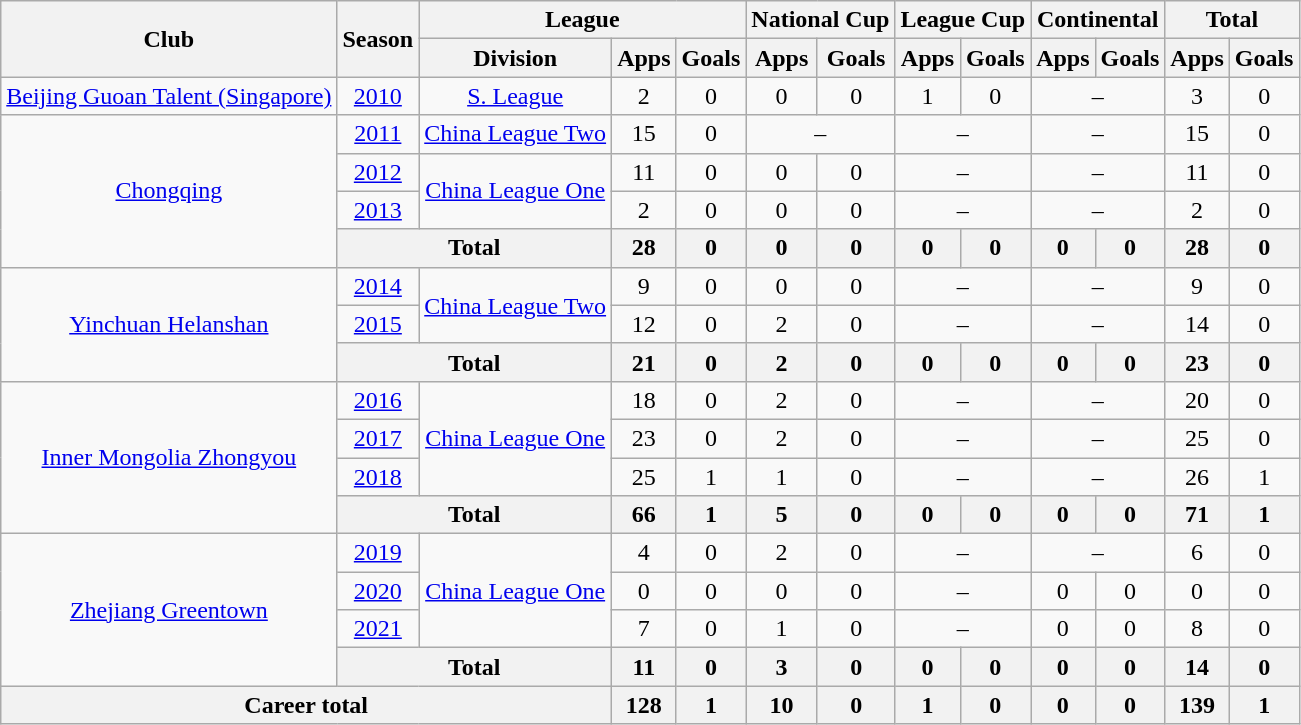<table class="wikitable" style="text-align: center">
<tr>
<th rowspan="2">Club</th>
<th rowspan="2">Season</th>
<th colspan="3">League</th>
<th colspan="2">National Cup</th>
<th colspan="2">League Cup</th>
<th colspan="2">Continental</th>
<th colspan="2">Total</th>
</tr>
<tr>
<th>Division</th>
<th>Apps</th>
<th>Goals</th>
<th>Apps</th>
<th>Goals</th>
<th>Apps</th>
<th>Goals</th>
<th>Apps</th>
<th>Goals</th>
<th>Apps</th>
<th>Goals</th>
</tr>
<tr>
<td><a href='#'>Beijing Guoan Talent (Singapore)</a></td>
<td><a href='#'>2010</a></td>
<td><a href='#'>S. League</a></td>
<td>2</td>
<td>0</td>
<td>0</td>
<td>0</td>
<td>1</td>
<td>0</td>
<td colspan="2">–</td>
<td>3</td>
<td>0</td>
</tr>
<tr>
<td rowspan=4><a href='#'>Chongqing</a></td>
<td><a href='#'>2011</a></td>
<td><a href='#'>China League Two</a></td>
<td>15</td>
<td>0</td>
<td colspan="2">–</td>
<td colspan="2">–</td>
<td colspan="2">–</td>
<td>15</td>
<td>0</td>
</tr>
<tr>
<td><a href='#'>2012</a></td>
<td rowspan="2"><a href='#'>China League One</a></td>
<td>11</td>
<td>0</td>
<td>0</td>
<td>0</td>
<td colspan="2">–</td>
<td colspan="2">–</td>
<td>11</td>
<td>0</td>
</tr>
<tr>
<td><a href='#'>2013</a></td>
<td>2</td>
<td>0</td>
<td>0</td>
<td>0</td>
<td colspan="2">–</td>
<td colspan="2">–</td>
<td>2</td>
<td>0</td>
</tr>
<tr>
<th colspan=2>Total</th>
<th>28</th>
<th>0</th>
<th>0</th>
<th>0</th>
<th>0</th>
<th>0</th>
<th>0</th>
<th>0</th>
<th>28</th>
<th>0</th>
</tr>
<tr>
<td rowspan=3><a href='#'>Yinchuan Helanshan</a></td>
<td><a href='#'>2014</a></td>
<td rowspan="2"><a href='#'>China League Two</a></td>
<td>9</td>
<td>0</td>
<td>0</td>
<td>0</td>
<td colspan="2">–</td>
<td colspan="2">–</td>
<td>9</td>
<td>0</td>
</tr>
<tr>
<td><a href='#'>2015</a></td>
<td>12</td>
<td>0</td>
<td>2</td>
<td>0</td>
<td colspan="2">–</td>
<td colspan="2">–</td>
<td>14</td>
<td>0</td>
</tr>
<tr>
<th colspan=2>Total</th>
<th>21</th>
<th>0</th>
<th>2</th>
<th>0</th>
<th>0</th>
<th>0</th>
<th>0</th>
<th>0</th>
<th>23</th>
<th>0</th>
</tr>
<tr>
<td rowspan=4><a href='#'>Inner Mongolia Zhongyou</a></td>
<td><a href='#'>2016</a></td>
<td rowspan="3"><a href='#'>China League One</a></td>
<td>18</td>
<td>0</td>
<td>2</td>
<td>0</td>
<td colspan="2">–</td>
<td colspan="2">–</td>
<td>20</td>
<td>0</td>
</tr>
<tr>
<td><a href='#'>2017</a></td>
<td>23</td>
<td>0</td>
<td>2</td>
<td>0</td>
<td colspan="2">–</td>
<td colspan="2">–</td>
<td>25</td>
<td>0</td>
</tr>
<tr>
<td><a href='#'>2018</a></td>
<td>25</td>
<td>1</td>
<td>1</td>
<td>0</td>
<td colspan="2">–</td>
<td colspan="2">–</td>
<td>26</td>
<td>1</td>
</tr>
<tr>
<th colspan=2>Total</th>
<th>66</th>
<th>1</th>
<th>5</th>
<th>0</th>
<th>0</th>
<th>0</th>
<th>0</th>
<th>0</th>
<th>71</th>
<th>1</th>
</tr>
<tr>
<td rowspan=4><a href='#'>Zhejiang Greentown</a></td>
<td><a href='#'>2019</a></td>
<td rowspan=3><a href='#'>China League One</a></td>
<td>4</td>
<td>0</td>
<td>2</td>
<td>0</td>
<td colspan="2">–</td>
<td colspan="2">–</td>
<td>6</td>
<td>0</td>
</tr>
<tr>
<td><a href='#'>2020</a></td>
<td>0</td>
<td>0</td>
<td>0</td>
<td>0</td>
<td colspan="2">–</td>
<td>0</td>
<td>0</td>
<td>0</td>
<td>0</td>
</tr>
<tr>
<td><a href='#'>2021</a></td>
<td>7</td>
<td>0</td>
<td>1</td>
<td>0</td>
<td colspan="2">–</td>
<td>0</td>
<td>0</td>
<td>8</td>
<td>0</td>
</tr>
<tr>
<th colspan=2>Total</th>
<th>11</th>
<th>0</th>
<th>3</th>
<th>0</th>
<th>0</th>
<th>0</th>
<th>0</th>
<th>0</th>
<th>14</th>
<th>0</th>
</tr>
<tr>
<th colspan=3>Career total</th>
<th>128</th>
<th>1</th>
<th>10</th>
<th>0</th>
<th>1</th>
<th>0</th>
<th>0</th>
<th>0</th>
<th>139</th>
<th>1</th>
</tr>
</table>
